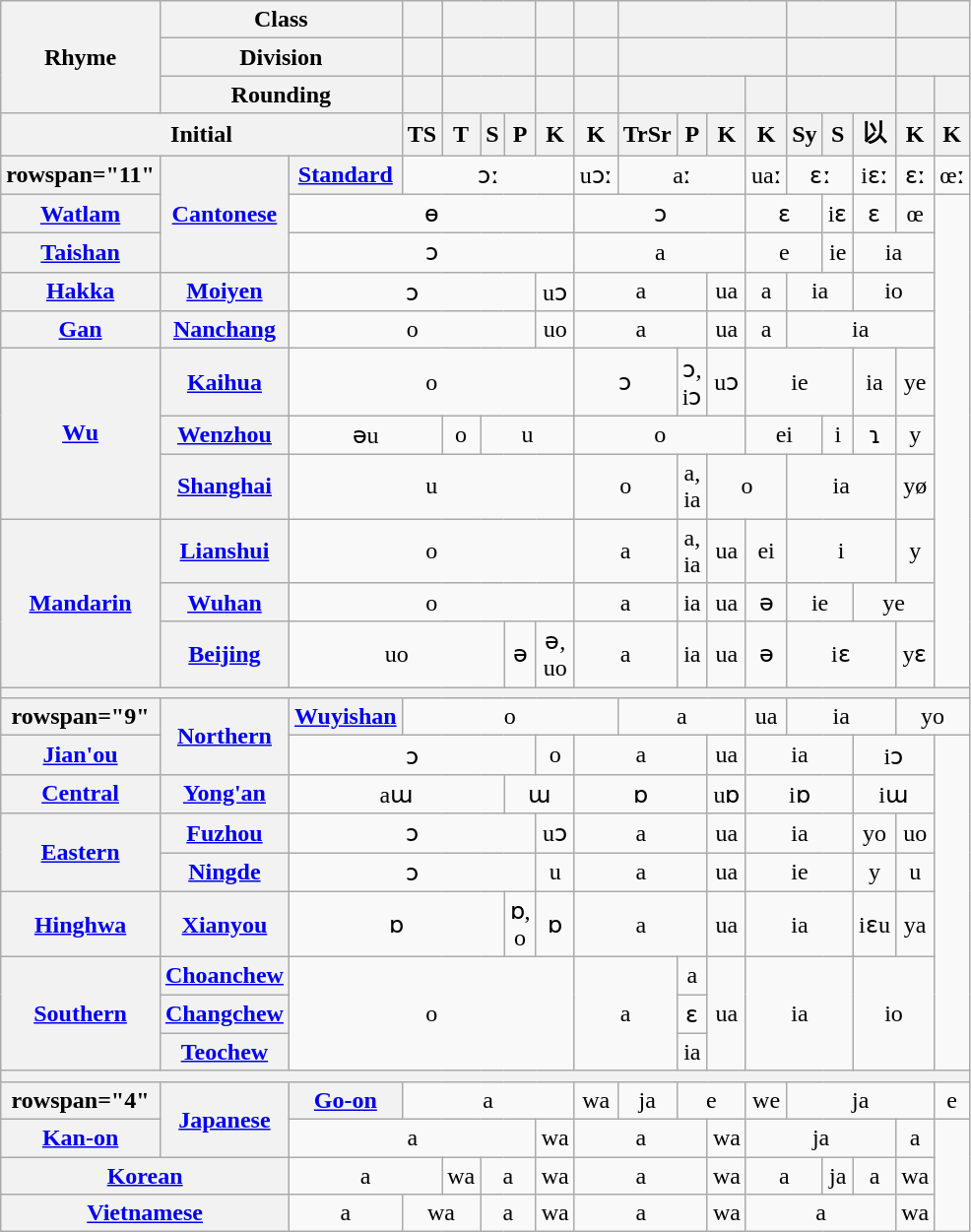<table class="wikitable" style="text-align: center;">
<tr>
<th rowspan="3">Rhyme</th>
<th colspan="2">Class</th>
<th></th>
<th colspan="3"></th>
<th></th>
<th></th>
<th colspan="4"></th>
<th colspan="3"></th>
<th colspan="2"></th>
</tr>
<tr>
<th colspan="2">Division</th>
<th></th>
<th colspan="3"></th>
<th></th>
<th></th>
<th colspan="4"></th>
<th colspan="3"></th>
<th colspan="2"></th>
</tr>
<tr>
<th colspan="2">Rounding</th>
<th></th>
<th colspan="3"></th>
<th></th>
<th></th>
<th colspan="3"></th>
<th></th>
<th colspan="3"></th>
<th></th>
<th></th>
</tr>
<tr>
<th colspan="3">Initial</th>
<th>TS</th>
<th>T</th>
<th>S</th>
<th>P</th>
<th>K</th>
<th>K</th>
<th>TrSr</th>
<th>P</th>
<th>K</th>
<th>K</th>
<th>Sy</th>
<th>S</th>
<th>以</th>
<th>K</th>
<th>K</th>
</tr>
<tr>
<th>rowspan="11" </th>
<th rowspan="3"><a href='#'>Cantonese</a></th>
<th><a href='#'>Standard</a></th>
<td colspan="5">ɔː</td>
<td>uɔː</td>
<td colspan="3">aː</td>
<td>uaː</td>
<td colspan="2">ɛː</td>
<td>iɛː</td>
<td>ɛː</td>
<td>œː</td>
</tr>
<tr>
<th><a href='#'>Watlam</a></th>
<td colspan="6">ɵ</td>
<td colspan="4">ɔ</td>
<td colspan="2">ɛ</td>
<td>iɛ</td>
<td>ɛ</td>
<td>œ</td>
</tr>
<tr>
<th><a href='#'>Taishan</a></th>
<td colspan="6">ɔ</td>
<td colspan="4">a</td>
<td colspan="2">e</td>
<td>ie</td>
<td colspan="2">ia</td>
</tr>
<tr>
<th><a href='#'>Hakka</a></th>
<th><a href='#'>Moiyen</a></th>
<td colspan="5">ɔ</td>
<td>uɔ</td>
<td colspan="3">a</td>
<td>ua</td>
<td>a</td>
<td colspan="2">ia</td>
<td colspan="2">io</td>
</tr>
<tr>
<th><a href='#'>Gan</a></th>
<th><a href='#'>Nanchang</a></th>
<td colspan="5">o</td>
<td>uo</td>
<td colspan="3">a</td>
<td>ua</td>
<td>a</td>
<td colspan="4">ia</td>
</tr>
<tr>
<th rowspan="3"><a href='#'>Wu</a></th>
<th><a href='#'>Kaihua</a></th>
<td colspan="6">o</td>
<td colspan="2">ɔ</td>
<td>ɔ,<br>iɔ</td>
<td>uɔ</td>
<td colspan="3">ie</td>
<td>ia</td>
<td>ye</td>
</tr>
<tr>
<th><a href='#'>Wenzhou</a></th>
<td colspan="2">əu</td>
<td>o</td>
<td colspan="3">u</td>
<td colspan="4">o</td>
<td colspan="2">ei</td>
<td>i</td>
<td>ɿ</td>
<td>y</td>
</tr>
<tr>
<th><a href='#'>Shanghai</a></th>
<td colspan="6">u</td>
<td colspan="2">o</td>
<td>a,<br>ia</td>
<td colspan="2">o</td>
<td colspan="3">ia</td>
<td>yø</td>
</tr>
<tr>
<th rowspan="3"><a href='#'>Mandarin</a></th>
<th><a href='#'>Lianshui</a></th>
<td colspan="6">o</td>
<td colspan="2">a</td>
<td>a,<br>ia</td>
<td>ua</td>
<td>ei</td>
<td colspan="3">i</td>
<td>y</td>
</tr>
<tr>
<th><a href='#'>Wuhan</a></th>
<td colspan="6">o</td>
<td colspan="2">a</td>
<td>ia</td>
<td>ua</td>
<td>ə</td>
<td colspan="2">ie</td>
<td colspan="2">ye</td>
</tr>
<tr>
<th><a href='#'>Beijing</a></th>
<td colspan="4">uo</td>
<td>ə</td>
<td>ə,<br>uo</td>
<td colspan="2">a</td>
<td>ia</td>
<td>ua</td>
<td>ə</td>
<td colspan="3">iɛ</td>
<td>yɛ</td>
</tr>
<tr>
<th colspan="18"></th>
</tr>
<tr>
<th>rowspan="9" </th>
<th rowspan="2"><a href='#'>Northern</a></th>
<th><a href='#'>Wuyishan</a></th>
<td colspan="6">o</td>
<td colspan="3">a</td>
<td>ua</td>
<td colspan="3">ia</td>
<td colspan="2">yo</td>
</tr>
<tr>
<th><a href='#'>Jian'ou</a></th>
<td colspan="5">ɔ</td>
<td>o</td>
<td colspan="3">a</td>
<td>ua</td>
<td colspan="3">ia</td>
<td colspan="2">iɔ</td>
</tr>
<tr>
<th><a href='#'>Central</a></th>
<th><a href='#'>Yong'an</a></th>
<td colspan="4">aɯ</td>
<td colspan="2">ɯ</td>
<td colspan="3">ɒ</td>
<td>uɒ</td>
<td colspan="3">iɒ</td>
<td colspan="2">iɯ</td>
</tr>
<tr>
<th rowspan="2"><a href='#'>Eastern</a></th>
<th><a href='#'>Fuzhou</a></th>
<td colspan="5">ɔ</td>
<td>uɔ</td>
<td colspan="3">a</td>
<td>ua</td>
<td colspan="3">ia</td>
<td>yo</td>
<td>uo</td>
</tr>
<tr>
<th><a href='#'>Ningde</a></th>
<td colspan="5">ɔ</td>
<td>u</td>
<td colspan="3">a</td>
<td>ua</td>
<td colspan="3">ie</td>
<td>y</td>
<td>u</td>
</tr>
<tr>
<th><a href='#'>Hinghwa</a></th>
<th><a href='#'>Xianyou</a></th>
<td colspan="4">ɒ</td>
<td>ɒ,<br>o</td>
<td>ɒ</td>
<td colspan="3">a</td>
<td>ua</td>
<td colspan="3">ia</td>
<td>iɛu</td>
<td>ya</td>
</tr>
<tr>
<th rowspan="3"><a href='#'>Southern</a></th>
<th><a href='#'>Choanchew</a></th>
<td colspan="6" rowspan="3">o</td>
<td colspan="2" rowspan="3">a</td>
<td>a</td>
<td rowspan="3">ua</td>
<td colspan="3" rowspan="3">ia</td>
<td colspan="2" rowspan="3">io</td>
</tr>
<tr>
<th><a href='#'>Changchew</a></th>
<td>ɛ</td>
</tr>
<tr>
<th><a href='#'>Teochew</a></th>
<td>ia</td>
</tr>
<tr>
<th colspan="18"></th>
</tr>
<tr>
<th>rowspan="4" </th>
<th rowspan="2"><a href='#'>Japanese</a></th>
<th><a href='#'>Go-on</a></th>
<td colspan="5">a</td>
<td>wa</td>
<td>ja</td>
<td colspan="2">e</td>
<td>we</td>
<td colspan="4">ja</td>
<td>e</td>
</tr>
<tr>
<th><a href='#'>Kan-on</a></th>
<td colspan="5">a</td>
<td>wa</td>
<td colspan="3">a</td>
<td>wa</td>
<td colspan="4">ja</td>
<td>a</td>
</tr>
<tr>
<th colspan="2"><a href='#'>Korean</a></th>
<td colspan="2">a</td>
<td>wa</td>
<td colspan="2">a</td>
<td>wa</td>
<td colspan="3">a</td>
<td>wa</td>
<td colspan="2">a</td>
<td>ja</td>
<td>a</td>
<td>wa</td>
</tr>
<tr>
<th colspan="2"><a href='#'>Vietnamese</a></th>
<td>a</td>
<td colspan="2">wa</td>
<td colspan="2">a</td>
<td>wa</td>
<td colspan="3">a</td>
<td>wa</td>
<td colspan="4">a</td>
<td>wa</td>
</tr>
</table>
